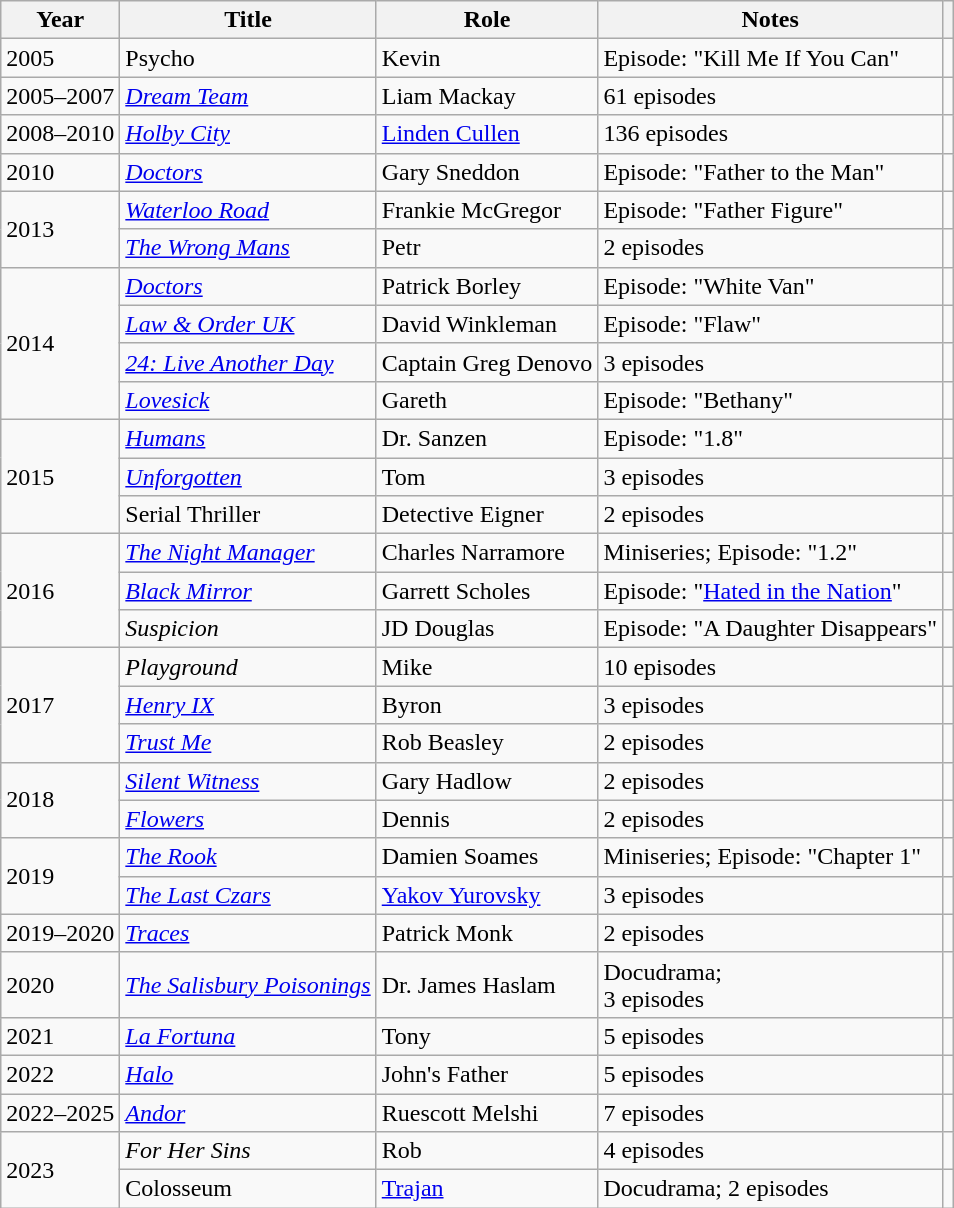<table class="wikitable">
<tr>
<th>Year</th>
<th>Title</th>
<th>Role</th>
<th>Notes</th>
<th></th>
</tr>
<tr>
<td>2005</td>
<td>Psycho</td>
<td>Kevin</td>
<td>Episode: "Kill Me If You Can"</td>
<td></td>
</tr>
<tr>
<td>2005–2007</td>
<td><em><a href='#'>Dream Team</a></em></td>
<td>Liam Mackay</td>
<td>61 episodes</td>
<td></td>
</tr>
<tr>
<td>2008–2010</td>
<td><em><a href='#'>Holby City</a></em></td>
<td><a href='#'>Linden Cullen</a></td>
<td>136 episodes</td>
<td></td>
</tr>
<tr>
<td>2010</td>
<td><em><a href='#'>Doctors</a></em></td>
<td>Gary Sneddon</td>
<td>Episode: "Father to the Man"</td>
<td></td>
</tr>
<tr>
<td rowspan="2">2013</td>
<td><em><a href='#'>Waterloo Road</a></em></td>
<td>Frankie McGregor</td>
<td>Episode: "Father Figure"</td>
<td></td>
</tr>
<tr>
<td><em><a href='#'>The Wrong Mans</a></em></td>
<td>Petr</td>
<td>2 episodes</td>
<td></td>
</tr>
<tr>
<td rowspan="4">2014</td>
<td><em><a href='#'>Doctors</a></em></td>
<td>Patrick Borley</td>
<td>Episode: "White Van"</td>
<td></td>
</tr>
<tr>
<td><em><a href='#'>Law & Order UK</a></em></td>
<td>David Winkleman</td>
<td>Episode: "Flaw"</td>
<td></td>
</tr>
<tr>
<td><em><a href='#'>24: Live Another Day</a></em></td>
<td>Captain Greg Denovo</td>
<td>3 episodes</td>
<td></td>
</tr>
<tr>
<td><em><a href='#'>Lovesick</a></em></td>
<td>Gareth</td>
<td>Episode: "Bethany"</td>
<td></td>
</tr>
<tr>
<td rowspan="3">2015</td>
<td><em><a href='#'>Humans</a></em></td>
<td>Dr. Sanzen</td>
<td>Episode: "1.8"</td>
<td></td>
</tr>
<tr>
<td><em><a href='#'>Unforgotten</a></em></td>
<td>Tom</td>
<td>3 episodes</td>
<td></td>
</tr>
<tr>
<td>Serial Thriller</td>
<td>Detective Eigner</td>
<td>2 episodes</td>
<td></td>
</tr>
<tr>
<td rowspan="3">2016</td>
<td><em><a href='#'>The Night Manager</a></em></td>
<td>Charles Narramore</td>
<td>Miniseries; Episode: "1.2"</td>
<td></td>
</tr>
<tr>
<td><em><a href='#'>Black Mirror</a></em></td>
<td>Garrett Scholes</td>
<td>Episode: "<a href='#'>Hated in the Nation</a>"</td>
<td></td>
</tr>
<tr>
<td><em>Suspicion</em></td>
<td>JD Douglas</td>
<td>Episode: "A Daughter Disappears"</td>
<td></td>
</tr>
<tr>
<td rowspan="3">2017</td>
<td><em>Playground</em></td>
<td>Mike</td>
<td>10 episodes</td>
<td></td>
</tr>
<tr>
<td><em><a href='#'>Henry IX</a></em></td>
<td>Byron</td>
<td>3 episodes</td>
<td></td>
</tr>
<tr>
<td><em><a href='#'>Trust Me</a></em></td>
<td>Rob Beasley</td>
<td>2 episodes</td>
<td></td>
</tr>
<tr>
<td rowspan="2">2018</td>
<td><em><a href='#'>Silent Witness</a></em></td>
<td>Gary Hadlow</td>
<td>2 episodes</td>
<td></td>
</tr>
<tr>
<td><em><a href='#'>Flowers</a></em></td>
<td>Dennis</td>
<td>2 episodes</td>
<td></td>
</tr>
<tr>
<td rowspan="2">2019</td>
<td><em><a href='#'>The Rook</a></em></td>
<td>Damien Soames</td>
<td>Miniseries; Episode: "Chapter 1"</td>
<td></td>
</tr>
<tr>
<td><em><a href='#'>The Last Czars</a></em></td>
<td><a href='#'>Yakov Yurovsky</a></td>
<td>3 episodes</td>
<td></td>
</tr>
<tr>
<td>2019–2020</td>
<td><em><a href='#'>Traces</a></em></td>
<td>Patrick Monk</td>
<td>2 episodes</td>
<td></td>
</tr>
<tr>
<td>2020</td>
<td><em><a href='#'>The Salisbury Poisonings</a></em></td>
<td>Dr. James Haslam</td>
<td>Docudrama; <br> 3 episodes</td>
<td></td>
</tr>
<tr>
<td>2021</td>
<td><em><a href='#'>La Fortuna</a></em></td>
<td>Tony</td>
<td>5 episodes</td>
<td></td>
</tr>
<tr>
<td>2022</td>
<td><em><a href='#'>Halo</a></em></td>
<td>John's Father</td>
<td>5 episodes</td>
<td></td>
</tr>
<tr>
<td>2022–2025</td>
<td><em><a href='#'>Andor</a></em></td>
<td>Ruescott Melshi</td>
<td>7 episodes</td>
<td></td>
</tr>
<tr>
<td rowspan="2">2023</td>
<td><em>For Her Sins</em></td>
<td>Rob</td>
<td>4 episodes</td>
<td></td>
</tr>
<tr>
<td>Colosseum</td>
<td><a href='#'>Trajan</a></td>
<td>Docudrama; 2 episodes</td>
</tr>
</table>
